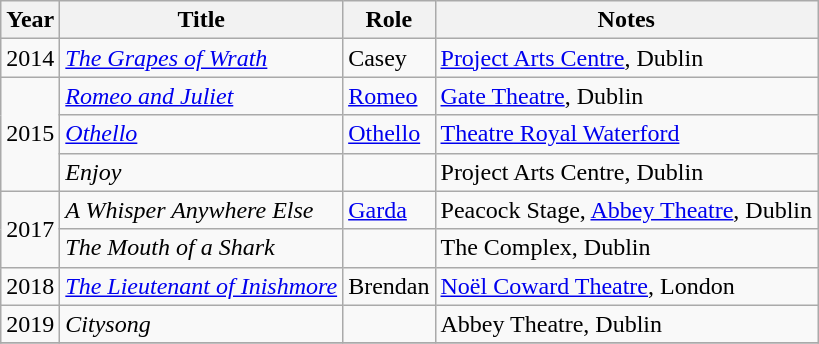<table class="wikitable sortable">
<tr>
<th>Year</th>
<th>Title</th>
<th>Role</th>
<th>Notes</th>
</tr>
<tr>
<td>2014</td>
<td><em><a href='#'>The Grapes of Wrath</a></em></td>
<td>Casey</td>
<td><a href='#'>Project Arts Centre</a>, Dublin</td>
</tr>
<tr>
<td rowspan="3">2015</td>
<td><em><a href='#'>Romeo and Juliet</a></em></td>
<td><a href='#'>Romeo</a></td>
<td><a href='#'>Gate Theatre</a>, Dublin</td>
</tr>
<tr>
<td><em><a href='#'>Othello</a></em></td>
<td><a href='#'>Othello</a></td>
<td><a href='#'>Theatre Royal Waterford</a></td>
</tr>
<tr>
<td><em>Enjoy</em></td>
<td></td>
<td>Project Arts Centre, Dublin</td>
</tr>
<tr>
<td rowspan="2">2017</td>
<td><em>A Whisper Anywhere Else</em></td>
<td><a href='#'>Garda</a></td>
<td>Peacock Stage, <a href='#'>Abbey Theatre</a>, Dublin</td>
</tr>
<tr>
<td><em>The Mouth of a Shark</em></td>
<td></td>
<td>The Complex, Dublin</td>
</tr>
<tr>
<td>2018</td>
<td><em><a href='#'>The Lieutenant of Inishmore</a></em></td>
<td>Brendan</td>
<td><a href='#'>Noël Coward Theatre</a>, London</td>
</tr>
<tr>
<td>2019</td>
<td><em>Citysong</em></td>
<td></td>
<td>Abbey Theatre, Dublin</td>
</tr>
<tr>
</tr>
</table>
